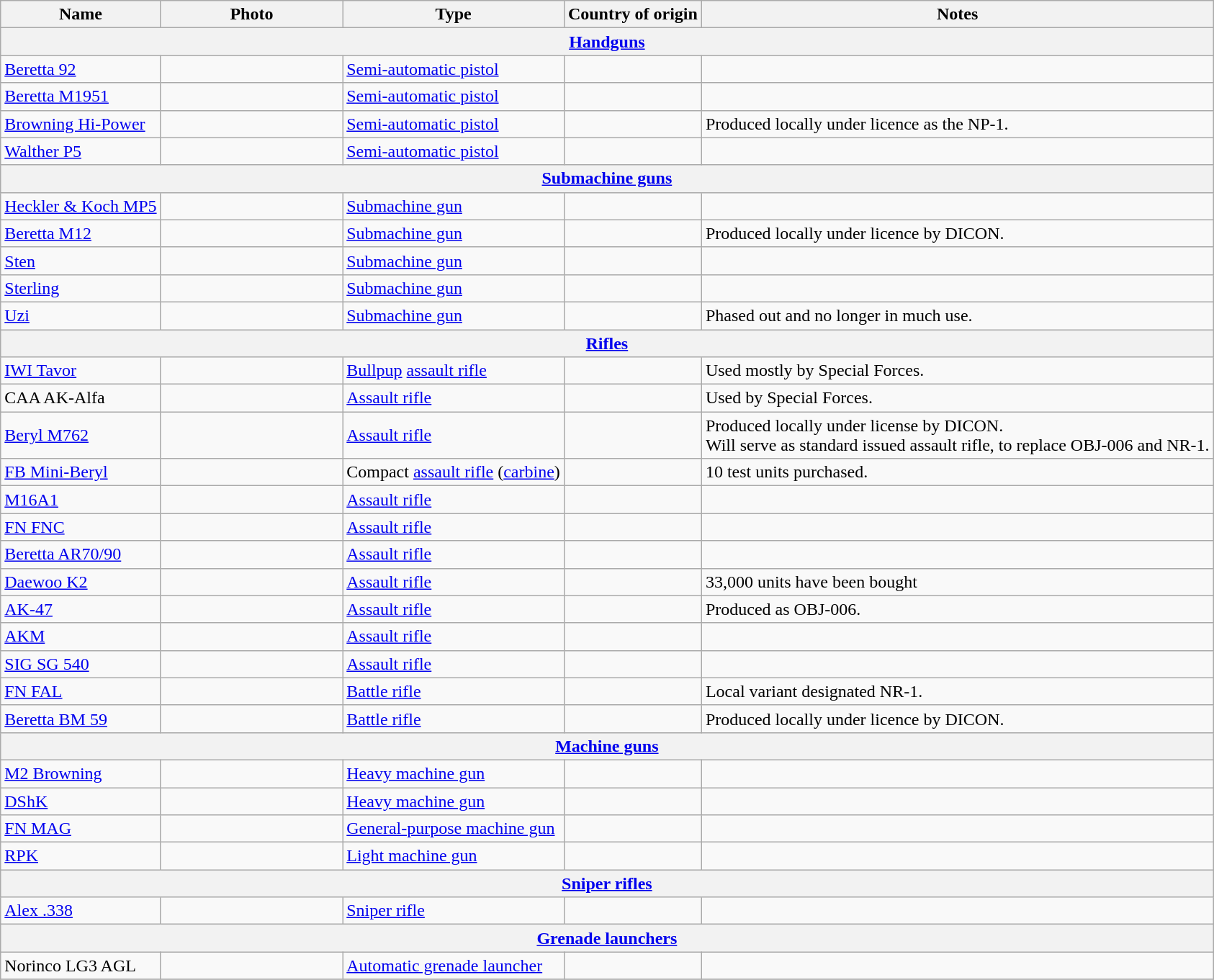<table class="wikitable">
<tr>
<th>Name</th>
<th style="width:15%;">Photo</th>
<th>Type</th>
<th>Country of origin</th>
<th>Notes</th>
</tr>
<tr>
<th colspan="5"><a href='#'>Handguns</a></th>
</tr>
<tr>
<td><a href='#'>Beretta 92</a></td>
<td></td>
<td><a href='#'>Semi-automatic pistol</a></td>
<td></td>
<td></td>
</tr>
<tr>
<td><a href='#'>Beretta M1951</a></td>
<td></td>
<td><a href='#'>Semi-automatic pistol</a></td>
<td></td>
<td></td>
</tr>
<tr>
<td><a href='#'>Browning Hi-Power</a></td>
<td></td>
<td><a href='#'>Semi-automatic pistol</a></td>
<td><br></td>
<td>Produced locally under licence as the NP-1.</td>
</tr>
<tr>
<td><a href='#'>Walther P5</a></td>
<td></td>
<td><a href='#'>Semi-automatic pistol</a></td>
<td></td>
<td></td>
</tr>
<tr>
<th colspan="5"><a href='#'>Submachine guns</a></th>
</tr>
<tr>
<td><a href='#'>Heckler & Koch MP5</a></td>
<td></td>
<td><a href='#'>Submachine gun</a></td>
<td></td>
<td></td>
</tr>
<tr>
<td><a href='#'>Beretta M12</a></td>
<td></td>
<td><a href='#'>Submachine gun</a></td>
<td><br></td>
<td>Produced locally under licence by DICON.</td>
</tr>
<tr>
<td><a href='#'>Sten</a></td>
<td></td>
<td><a href='#'>Submachine gun</a></td>
<td></td>
<td></td>
</tr>
<tr>
<td><a href='#'>Sterling</a></td>
<td></td>
<td><a href='#'>Submachine gun</a></td>
<td></td>
<td></td>
</tr>
<tr>
<td><a href='#'>Uzi</a></td>
<td></td>
<td><a href='#'>Submachine gun</a></td>
<td></td>
<td>Phased out and no longer in much use.</td>
</tr>
<tr>
<th colspan="5"><a href='#'>Rifles</a></th>
</tr>
<tr>
<td><a href='#'>IWI Tavor</a></td>
<td></td>
<td><a href='#'>Bullpup</a> <a href='#'>assault rifle</a></td>
<td></td>
<td>Used mostly by Special Forces.</td>
</tr>
<tr>
<td>CAA AK-Alfa</td>
<td></td>
<td><a href='#'>Assault rifle</a></td>
<td><br></td>
<td>Used by Special Forces.</td>
</tr>
<tr>
<td><a href='#'>Beryl M762</a></td>
<td></td>
<td><a href='#'>Assault rifle</a></td>
<td><br></td>
<td>Produced locally under license by DICON.<br>Will serve as standard issued assault rifle, to replace OBJ-006 and NR-1.</td>
</tr>
<tr>
<td><a href='#'>FB Mini-Beryl</a></td>
<td></td>
<td>Compact <a href='#'>assault rifle</a> (<a href='#'>carbine</a>)</td>
<td></td>
<td>10 test units purchased.</td>
</tr>
<tr>
<td><a href='#'>M16A1</a></td>
<td></td>
<td><a href='#'>Assault rifle</a></td>
<td></td>
<td></td>
</tr>
<tr>
<td><a href='#'>FN FNC</a></td>
<td></td>
<td><a href='#'>Assault rifle</a></td>
<td></td>
<td></td>
</tr>
<tr>
<td><a href='#'>Beretta AR70/90</a></td>
<td></td>
<td><a href='#'>Assault rifle</a></td>
<td></td>
<td></td>
</tr>
<tr>
<td><a href='#'>Daewoo K2</a></td>
<td></td>
<td><a href='#'>Assault rifle</a></td>
<td></td>
<td>33,000 units have been bought</td>
</tr>
<tr>
<td><a href='#'>AK-47</a></td>
<td></td>
<td><a href='#'>Assault rifle</a></td>
<td><br></td>
<td>Produced as OBJ-006.</td>
</tr>
<tr>
<td><a href='#'>AKM</a></td>
<td></td>
<td><a href='#'>Assault rifle</a></td>
<td></td>
<td></td>
</tr>
<tr>
<td><a href='#'>SIG SG 540</a></td>
<td></td>
<td><a href='#'>Assault rifle</a></td>
<td></td>
<td></td>
</tr>
<tr>
<td><a href='#'>FN FAL</a></td>
<td></td>
<td><a href='#'>Battle rifle</a></td>
<td><br></td>
<td>Local variant designated NR-1.</td>
</tr>
<tr>
<td><a href='#'>Beretta BM 59</a></td>
<td></td>
<td><a href='#'>Battle rifle</a></td>
<td><br></td>
<td>Produced locally under licence by DICON.</td>
</tr>
<tr>
<th colspan="5"><a href='#'>Machine guns</a></th>
</tr>
<tr>
<td><a href='#'>M2 Browning</a></td>
<td></td>
<td><a href='#'>Heavy machine gun</a></td>
<td></td>
<td></td>
</tr>
<tr>
<td><a href='#'>DShK</a></td>
<td></td>
<td><a href='#'>Heavy machine gun</a></td>
<td></td>
<td></td>
</tr>
<tr>
<td><a href='#'>FN MAG</a></td>
<td></td>
<td><a href='#'>General-purpose machine gun</a></td>
<td></td>
<td></td>
</tr>
<tr>
<td><a href='#'>RPK</a></td>
<td></td>
<td><a href='#'>Light machine gun</a></td>
<td></td>
<td></td>
</tr>
<tr>
<th colspan="5"><a href='#'>Sniper rifles</a></th>
</tr>
<tr>
<td><a href='#'>Alex .338</a></td>
<td></td>
<td><a href='#'>Sniper rifle</a></td>
<td></td>
<td></td>
</tr>
<tr>
<th colspan="5"><a href='#'>Grenade launchers</a></th>
</tr>
<tr>
<td>Norinco LG3 AGL</td>
<td></td>
<td><a href='#'>Automatic grenade launcher</a></td>
<td></td>
<td></td>
</tr>
<tr>
</tr>
</table>
